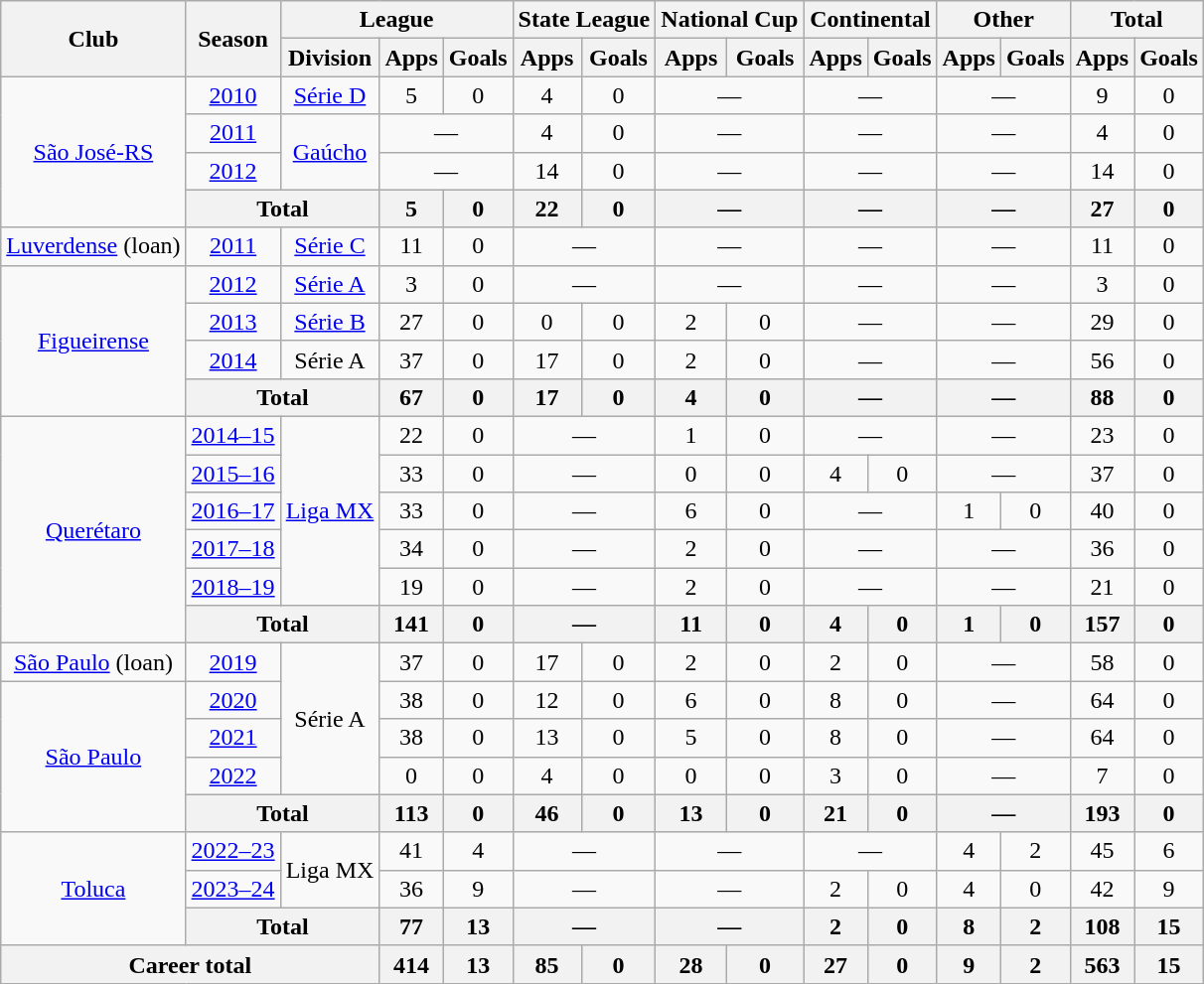<table class="wikitable" style="text-align: center;">
<tr>
<th rowspan="2">Club</th>
<th rowspan="2">Season</th>
<th colspan="3">League</th>
<th colspan="2">State League</th>
<th colspan="2">National Cup</th>
<th colspan="2">Continental</th>
<th colspan="2">Other</th>
<th colspan="2">Total</th>
</tr>
<tr>
<th>Division</th>
<th>Apps</th>
<th>Goals</th>
<th>Apps</th>
<th>Goals</th>
<th>Apps</th>
<th>Goals</th>
<th>Apps</th>
<th>Goals</th>
<th>Apps</th>
<th>Goals</th>
<th>Apps</th>
<th>Goals</th>
</tr>
<tr>
<td rowspan="4"><a href='#'>São José-RS</a></td>
<td><a href='#'>2010</a></td>
<td><a href='#'>Série D</a></td>
<td>5</td>
<td>0</td>
<td>4</td>
<td>0</td>
<td colspan="2">—</td>
<td colspan="2">—</td>
<td colspan="2">—</td>
<td>9</td>
<td>0</td>
</tr>
<tr>
<td><a href='#'>2011</a></td>
<td rowspan="2"><a href='#'>Gaúcho</a></td>
<td colspan="2">—</td>
<td>4</td>
<td>0</td>
<td colspan="2">—</td>
<td colspan="2">—</td>
<td colspan="2">—</td>
<td>4</td>
<td>0</td>
</tr>
<tr>
<td><a href='#'>2012</a></td>
<td colspan="2">—</td>
<td>14</td>
<td>0</td>
<td colspan="2">—</td>
<td colspan="2">—</td>
<td colspan="2">—</td>
<td>14</td>
<td>0</td>
</tr>
<tr>
<th colspan="2">Total</th>
<th>5</th>
<th>0</th>
<th>22</th>
<th>0</th>
<th colspan="2">—</th>
<th colspan="2">—</th>
<th colspan="2">—</th>
<th>27</th>
<th>0</th>
</tr>
<tr>
<td><a href='#'>Luverdense</a> (loan)</td>
<td><a href='#'>2011</a></td>
<td><a href='#'>Série C</a></td>
<td>11</td>
<td>0</td>
<td colspan="2">—</td>
<td colspan="2">—</td>
<td colspan="2">—</td>
<td colspan="2">—</td>
<td>11</td>
<td>0</td>
</tr>
<tr>
<td rowspan="4"><a href='#'>Figueirense</a></td>
<td><a href='#'>2012</a></td>
<td><a href='#'>Série A</a></td>
<td>3</td>
<td>0</td>
<td colspan="2">—</td>
<td colspan="2">—</td>
<td colspan="2">—</td>
<td colspan="2">—</td>
<td>3</td>
<td>0</td>
</tr>
<tr>
<td><a href='#'>2013</a></td>
<td><a href='#'>Série B</a></td>
<td>27</td>
<td>0</td>
<td>0</td>
<td>0</td>
<td>2</td>
<td>0</td>
<td colspan="2">—</td>
<td colspan="2">—</td>
<td>29</td>
<td>0</td>
</tr>
<tr>
<td><a href='#'>2014</a></td>
<td>Série A</td>
<td>37</td>
<td>0</td>
<td>17</td>
<td>0</td>
<td>2</td>
<td>0</td>
<td colspan="2">—</td>
<td colspan="2">—</td>
<td>56</td>
<td>0</td>
</tr>
<tr>
<th colspan="2">Total</th>
<th>67</th>
<th>0</th>
<th>17</th>
<th>0</th>
<th>4</th>
<th>0</th>
<th colspan="2">—</th>
<th colspan="2">—</th>
<th>88</th>
<th>0</th>
</tr>
<tr>
<td rowspan="6"><a href='#'>Querétaro</a></td>
<td><a href='#'>2014–15</a></td>
<td rowspan="5"><a href='#'>Liga MX</a></td>
<td>22</td>
<td>0</td>
<td colspan="2">—</td>
<td>1</td>
<td>0</td>
<td colspan="2">—</td>
<td colspan="2">—</td>
<td>23</td>
<td>0</td>
</tr>
<tr>
<td><a href='#'>2015–16</a></td>
<td>33</td>
<td>0</td>
<td colspan="2">—</td>
<td>0</td>
<td>0</td>
<td>4</td>
<td>0</td>
<td colspan="2">—</td>
<td>37</td>
<td>0</td>
</tr>
<tr>
<td><a href='#'>2016–17</a></td>
<td>33</td>
<td>0</td>
<td colspan="2">—</td>
<td>6</td>
<td>0</td>
<td colspan="2">—</td>
<td>1</td>
<td>0</td>
<td>40</td>
<td>0</td>
</tr>
<tr>
<td><a href='#'>2017–18</a></td>
<td>34</td>
<td>0</td>
<td colspan="2">—</td>
<td>2</td>
<td>0</td>
<td colspan="2">—</td>
<td colspan="2">—</td>
<td>36</td>
<td>0</td>
</tr>
<tr>
<td><a href='#'>2018–19</a></td>
<td>19</td>
<td>0</td>
<td colspan="2">—</td>
<td>2</td>
<td>0</td>
<td colspan="2">—</td>
<td colspan="2">—</td>
<td>21</td>
<td>0</td>
</tr>
<tr>
<th colspan="2">Total</th>
<th>141</th>
<th>0</th>
<th colspan="2">—</th>
<th>11</th>
<th>0</th>
<th>4</th>
<th>0</th>
<th>1</th>
<th>0</th>
<th>157</th>
<th>0</th>
</tr>
<tr>
<td><a href='#'>São Paulo</a> (loan)</td>
<td><a href='#'>2019</a></td>
<td rowspan="4">Série A</td>
<td>37</td>
<td>0</td>
<td>17</td>
<td>0</td>
<td>2</td>
<td>0</td>
<td>2</td>
<td>0</td>
<td colspan="2">—</td>
<td>58</td>
<td>0</td>
</tr>
<tr>
<td rowspan="4"><a href='#'>São Paulo</a></td>
<td><a href='#'>2020</a></td>
<td>38</td>
<td>0</td>
<td>12</td>
<td>0</td>
<td>6</td>
<td>0</td>
<td>8</td>
<td>0</td>
<td colspan="2">—</td>
<td>64</td>
<td>0</td>
</tr>
<tr>
<td><a href='#'>2021</a></td>
<td>38</td>
<td>0</td>
<td>13</td>
<td>0</td>
<td>5</td>
<td>0</td>
<td>8</td>
<td>0</td>
<td colspan="2">—</td>
<td>64</td>
<td>0</td>
</tr>
<tr>
<td><a href='#'>2022</a></td>
<td>0</td>
<td>0</td>
<td>4</td>
<td>0</td>
<td>0</td>
<td>0</td>
<td>3</td>
<td>0</td>
<td colspan="2">—</td>
<td>7</td>
<td>0</td>
</tr>
<tr>
<th colspan="2">Total</th>
<th>113</th>
<th>0</th>
<th>46</th>
<th>0</th>
<th>13</th>
<th>0</th>
<th>21</th>
<th>0</th>
<th colspan="2">—</th>
<th>193</th>
<th>0</th>
</tr>
<tr>
<td rowspan="3"><a href='#'>Toluca</a></td>
<td><a href='#'>2022–23</a></td>
<td rowspan="2">Liga MX</td>
<td>41</td>
<td>4</td>
<td colspan="2">—</td>
<td colspan="2">—</td>
<td colspan="2">—</td>
<td>4</td>
<td>2</td>
<td>45</td>
<td>6</td>
</tr>
<tr>
<td><a href='#'>2023–24</a></td>
<td>36</td>
<td>9</td>
<td colspan="2">—</td>
<td colspan="2">—</td>
<td>2</td>
<td>0</td>
<td>4</td>
<td>0</td>
<td>42</td>
<td>9</td>
</tr>
<tr>
<th colspan="2">Total</th>
<th>77</th>
<th>13</th>
<th colspan="2">—</th>
<th colspan="2">—</th>
<th>2</th>
<th>0</th>
<th>8</th>
<th>2</th>
<th>108</th>
<th>15</th>
</tr>
<tr>
<th colspan="3">Career total</th>
<th>414</th>
<th>13</th>
<th>85</th>
<th>0</th>
<th>28</th>
<th>0</th>
<th>27</th>
<th>0</th>
<th>9</th>
<th>2</th>
<th>563</th>
<th>15</th>
</tr>
</table>
